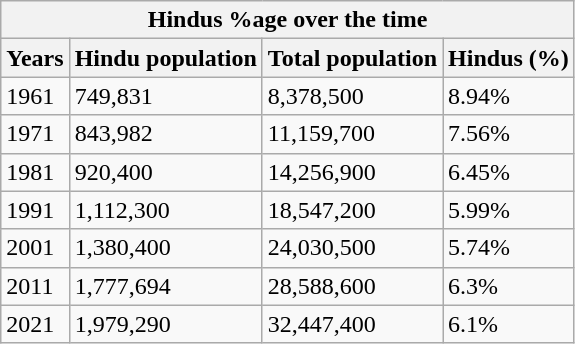<table class="wikitable">
<tr>
<th colspan="4">Hindus %age over the time</th>
</tr>
<tr>
<th>Years</th>
<th>Hindu population</th>
<th>Total population</th>
<th>Hindus (%)</th>
</tr>
<tr>
<td>1961</td>
<td>749,831</td>
<td>8,378,500</td>
<td>8.94%</td>
</tr>
<tr>
<td>1971</td>
<td>843,982</td>
<td>11,159,700</td>
<td>7.56%</td>
</tr>
<tr>
<td>1981</td>
<td>920,400</td>
<td>14,256,900</td>
<td>6.45%</td>
</tr>
<tr>
<td>1991</td>
<td>1,112,300</td>
<td>18,547,200</td>
<td>5.99%</td>
</tr>
<tr>
<td>2001</td>
<td>1,380,400</td>
<td>24,030,500</td>
<td>5.74%</td>
</tr>
<tr>
<td>2011</td>
<td>1,777,694</td>
<td>28,588,600</td>
<td>6.3%</td>
</tr>
<tr>
<td>2021</td>
<td>1,979,290</td>
<td>32,447,400</td>
<td>6.1%</td>
</tr>
</table>
